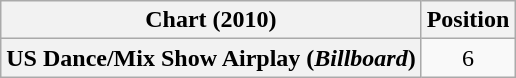<table class="wikitable plainrowheaders" style="text-align:center">
<tr>
<th scope="col">Chart (2010)</th>
<th scope="col">Position</th>
</tr>
<tr>
<th scope="row">US Dance/Mix Show Airplay (<em>Billboard</em>)</th>
<td>6</td>
</tr>
</table>
